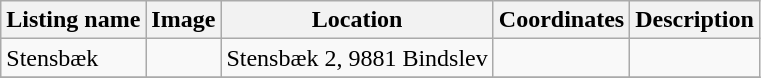<table class="wikitable sortable">
<tr>
<th>Listing name</th>
<th>Image</th>
<th>Location</th>
<th>Coordinates</th>
<th>Description</th>
</tr>
<tr>
<td>Stensbæk</td>
<td></td>
<td>Stensbæk 2, 9881 Bindslev</td>
<td></td>
<td></td>
</tr>
<tr>
</tr>
</table>
